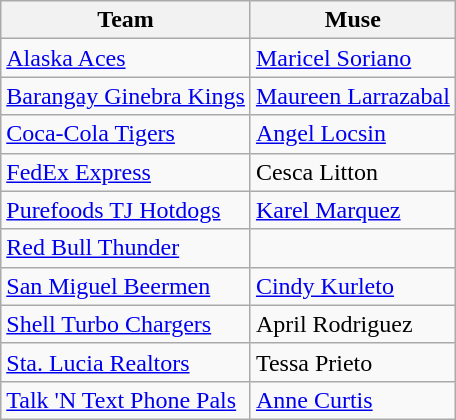<table class="wikitable sortable sortable">
<tr>
<th style= width="50%">Team</th>
<th style= width="55%">Muse</th>
</tr>
<tr>
<td><a href='#'>Alaska Aces</a></td>
<td><a href='#'>Maricel Soriano</a></td>
</tr>
<tr>
<td><a href='#'>Barangay Ginebra Kings</a></td>
<td><a href='#'>Maureen Larrazabal</a></td>
</tr>
<tr>
<td><a href='#'>Coca-Cola Tigers</a></td>
<td><a href='#'>Angel Locsin</a></td>
</tr>
<tr>
<td><a href='#'>FedEx Express</a></td>
<td>Cesca Litton</td>
</tr>
<tr>
<td><a href='#'>Purefoods TJ Hotdogs</a></td>
<td><a href='#'>Karel Marquez</a></td>
</tr>
<tr>
<td><a href='#'>Red Bull Thunder</a></td>
<td></td>
</tr>
<tr>
<td><a href='#'>San Miguel Beermen</a></td>
<td><a href='#'>Cindy Kurleto</a></td>
</tr>
<tr>
<td><a href='#'>Shell Turbo Chargers</a></td>
<td>April Rodriguez</td>
</tr>
<tr>
<td><a href='#'>Sta. Lucia Realtors</a></td>
<td>Tessa Prieto</td>
</tr>
<tr>
<td><a href='#'>Talk 'N Text Phone Pals</a></td>
<td><a href='#'>Anne Curtis</a></td>
</tr>
</table>
